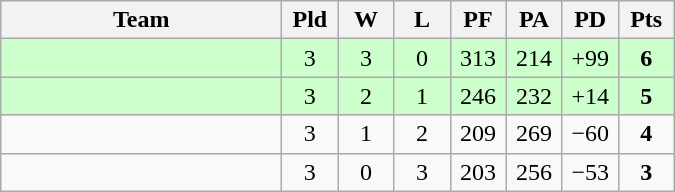<table class=wikitable style="text-align:center">
<tr>
<th width=180>Team</th>
<th width=30>Pld</th>
<th width=30>W</th>
<th width=30>L</th>
<th width=30>PF</th>
<th width=30>PA</th>
<th width=30>PD</th>
<th width=30>Pts</th>
</tr>
<tr bgcolor="#ccffcc">
<td align="left"></td>
<td>3</td>
<td>3</td>
<td>0</td>
<td>313</td>
<td>214</td>
<td>+99</td>
<td><strong>6</strong></td>
</tr>
<tr bgcolor="#ccffcc">
<td align="left"></td>
<td>3</td>
<td>2</td>
<td>1</td>
<td>246</td>
<td>232</td>
<td>+14</td>
<td><strong>5</strong></td>
</tr>
<tr>
<td align="left"></td>
<td>3</td>
<td>1</td>
<td>2</td>
<td>209</td>
<td>269</td>
<td>−60</td>
<td><strong>4</strong></td>
</tr>
<tr>
<td align="left"></td>
<td>3</td>
<td>0</td>
<td>3</td>
<td>203</td>
<td>256</td>
<td>−53</td>
<td><strong>3</strong></td>
</tr>
</table>
